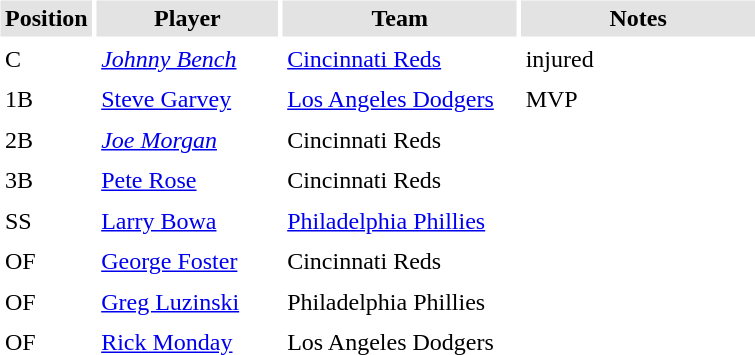<table border="0" cellspacing="3" cellpadding="3">
<tr style="background: #e3e3e3;">
<th width="50">Position</th>
<th width="115">Player</th>
<th width="150">Team</th>
<th width="150">Notes</th>
</tr>
<tr>
<td>C</td>
<td><em><a href='#'>Johnny Bench</a></em></td>
<td><a href='#'>Cincinnati Reds</a></td>
<td>injured</td>
</tr>
<tr>
<td>1B</td>
<td><a href='#'>Steve Garvey</a></td>
<td><a href='#'>Los Angeles Dodgers</a></td>
<td>MVP</td>
</tr>
<tr>
<td>2B</td>
<td><em><a href='#'>Joe Morgan</a></em></td>
<td>Cincinnati Reds</td>
<td></td>
</tr>
<tr>
<td>3B</td>
<td><a href='#'>Pete Rose</a></td>
<td>Cincinnati Reds</td>
<td></td>
</tr>
<tr>
<td>SS</td>
<td><a href='#'>Larry Bowa</a></td>
<td><a href='#'>Philadelphia Phillies</a></td>
<td></td>
</tr>
<tr>
<td>OF</td>
<td><a href='#'>George Foster</a></td>
<td>Cincinnati Reds</td>
<td></td>
</tr>
<tr>
<td>OF</td>
<td><a href='#'>Greg Luzinski</a></td>
<td>Philadelphia Phillies</td>
<td></td>
</tr>
<tr>
<td>OF</td>
<td><a href='#'>Rick Monday</a></td>
<td>Los Angeles Dodgers</td>
<td></td>
</tr>
</table>
